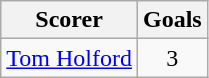<table class="wikitable">
<tr>
<th>Scorer</th>
<th>Goals</th>
</tr>
<tr>
<td> <a href='#'>Tom Holford</a></td>
<td align=center>3</td>
</tr>
</table>
